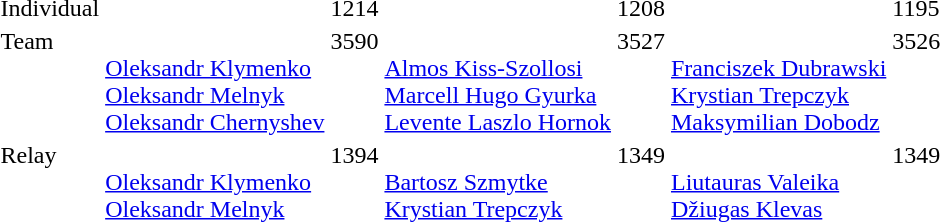<table>
<tr style="vertical-align:top;">
<td>Individual</td>
<td></td>
<td>1214</td>
<td></td>
<td>1208</td>
<td></td>
<td>1195</td>
</tr>
<tr style="vertical-align:top;">
<td>Team</td>
<td><br><a href='#'>Oleksandr Klymenko</a><br><a href='#'>Oleksandr Melnyk</a><br><a href='#'>Oleksandr Chernyshev</a></td>
<td>3590</td>
<td><br><a href='#'>Almos Kiss-Szollosi</a><br><a href='#'>Marcell Hugo Gyurka</a><br><a href='#'>Levente Laszlo Hornok</a></td>
<td>3527</td>
<td><br><a href='#'>Franciszek Dubrawski</a><br><a href='#'>Krystian Trepczyk</a><br><a href='#'>Maksymilian Dobodz</a></td>
<td>3526</td>
</tr>
<tr style="vertical-align:top;">
<td>Relay</td>
<td><br><a href='#'>Oleksandr Klymenko</a><br><a href='#'>Oleksandr Melnyk</a></td>
<td>1394</td>
<td><br><a href='#'>Bartosz Szmytke</a><br><a href='#'>Krystian Trepczyk</a></td>
<td>1349</td>
<td><br><a href='#'>Liutauras Valeika</a><br><a href='#'>Džiugas Klevas</a></td>
<td>1349</td>
</tr>
</table>
